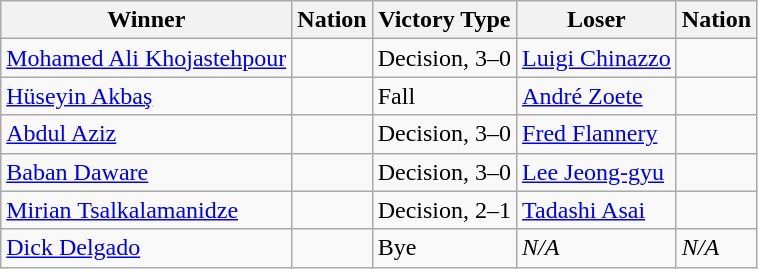<table class="wikitable sortable" style="text-align:left;">
<tr>
<th>Winner</th>
<th>Nation</th>
<th>Victory Type</th>
<th>Loser</th>
<th>Nation</th>
</tr>
<tr>
<td><a href='#'>Mohamed Ali Khojastehpour</a></td>
<td></td>
<td>Decision, 3–0</td>
<td><a href='#'>Luigi Chinazzo</a></td>
<td></td>
</tr>
<tr>
<td><a href='#'>Hüseyin Akbaş</a></td>
<td></td>
<td>Fall</td>
<td><a href='#'>André Zoete</a></td>
<td></td>
</tr>
<tr>
<td><a href='#'>Abdul Aziz</a></td>
<td></td>
<td>Decision, 3–0</td>
<td><a href='#'>Fred Flannery</a></td>
<td></td>
</tr>
<tr>
<td><a href='#'>Baban Daware</a></td>
<td></td>
<td>Decision, 3–0</td>
<td><a href='#'>Lee Jeong-gyu</a></td>
<td></td>
</tr>
<tr>
<td><a href='#'>Mirian Tsalkalamanidze</a></td>
<td></td>
<td>Decision, 2–1</td>
<td><a href='#'>Tadashi Asai</a></td>
<td></td>
</tr>
<tr>
<td><a href='#'>Dick Delgado</a></td>
<td></td>
<td>Bye</td>
<td><em>N/A</em></td>
<td><em>N/A</em></td>
</tr>
</table>
